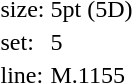<table style="margin-left:40px;">
<tr>
<td>size:</td>
<td>5pt (5D)</td>
</tr>
<tr>
<td>set:</td>
<td>5</td>
</tr>
<tr>
<td>line:</td>
<td>M.1155</td>
</tr>
</table>
